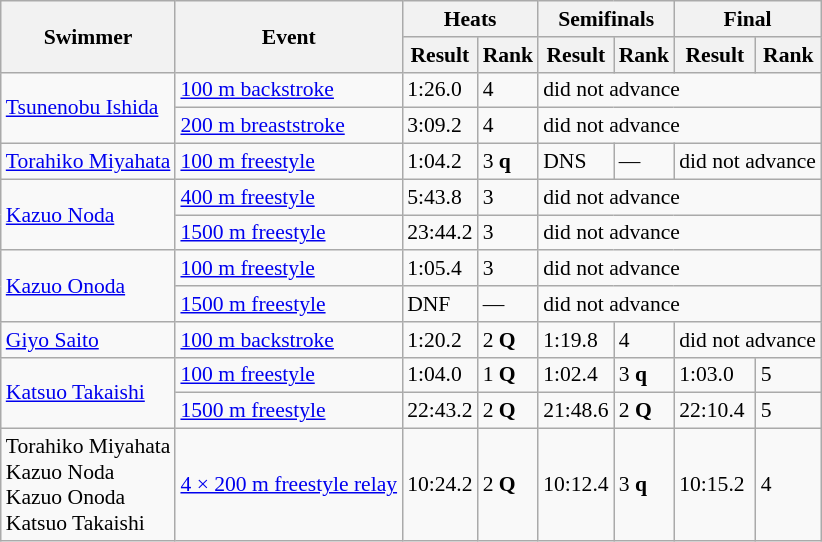<table class=wikitable style="font-size:90%" style="text-align:center">
<tr>
<th rowspan=2>Swimmer</th>
<th rowspan=2>Event</th>
<th colspan=2>Heats</th>
<th colspan=2>Semifinals</th>
<th colspan=2>Final</th>
</tr>
<tr>
<th>Result</th>
<th>Rank</th>
<th>Result</th>
<th>Rank</th>
<th>Result</th>
<th>Rank</th>
</tr>
<tr>
<td rowspan=2 align=left><a href='#'>Tsunenobu Ishida</a></td>
<td align=left><a href='#'>100 m backstroke</a></td>
<td>1:26.0</td>
<td>4</td>
<td colspan=4>did not advance</td>
</tr>
<tr>
<td align=left><a href='#'>200 m breaststroke</a></td>
<td>3:09.2</td>
<td>4</td>
<td colspan=4>did not advance</td>
</tr>
<tr>
<td align=left><a href='#'>Torahiko Miyahata</a></td>
<td align=left><a href='#'>100 m freestyle</a></td>
<td>1:04.2</td>
<td>3 <strong>q</strong></td>
<td>DNS</td>
<td>—</td>
<td colspan=2>did not advance</td>
</tr>
<tr>
<td rowspan=2 align=left><a href='#'>Kazuo Noda</a></td>
<td align=left><a href='#'>400 m freestyle</a></td>
<td>5:43.8</td>
<td>3</td>
<td colspan=4>did not advance</td>
</tr>
<tr>
<td align=left><a href='#'>1500 m freestyle</a></td>
<td>23:44.2</td>
<td>3</td>
<td colspan=4>did not advance</td>
</tr>
<tr>
<td rowspan=2 align=left><a href='#'>Kazuo Onoda</a></td>
<td align=left><a href='#'>100 m freestyle</a></td>
<td>1:05.4</td>
<td>3</td>
<td colspan=4>did not advance</td>
</tr>
<tr>
<td align=left><a href='#'>1500 m freestyle</a></td>
<td>DNF</td>
<td>—</td>
<td colspan=4>did not advance</td>
</tr>
<tr>
<td align=left><a href='#'>Giyo Saito</a></td>
<td align=left><a href='#'>100 m backstroke</a></td>
<td>1:20.2</td>
<td>2 <strong>Q</strong></td>
<td>1:19.8</td>
<td>4</td>
<td colspan=2>did not advance</td>
</tr>
<tr>
<td rowspan=2 align=left><a href='#'>Katsuo Takaishi</a></td>
<td align=left><a href='#'>100 m freestyle</a></td>
<td>1:04.0</td>
<td>1 <strong>Q</strong></td>
<td>1:02.4</td>
<td>3 <strong>q</strong></td>
<td>1:03.0</td>
<td>5</td>
</tr>
<tr>
<td align=left><a href='#'>1500 m freestyle</a></td>
<td>22:43.2</td>
<td>2 <strong>Q</strong></td>
<td>21:48.6</td>
<td>2 <strong>Q</strong></td>
<td>22:10.4</td>
<td>5</td>
</tr>
<tr>
<td align=left>Torahiko Miyahata <br> Kazuo Noda <br> Kazuo Onoda <br> Katsuo Takaishi</td>
<td align=left><a href='#'>4 × 200 m freestyle relay</a></td>
<td>10:24.2</td>
<td>2 <strong>Q</strong></td>
<td>10:12.4</td>
<td>3 <strong>q</strong></td>
<td>10:15.2</td>
<td>4</td>
</tr>
</table>
